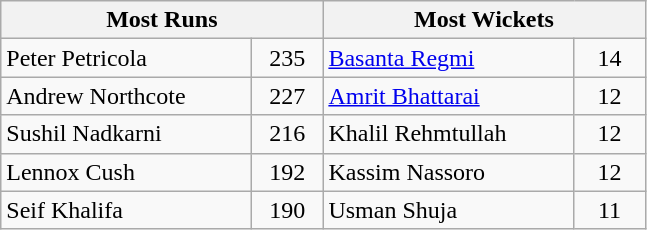<table class="wikitable">
<tr>
<th colspan="2" style="text-align:center;">Most Runs</th>
<th colspan="2" style="text-align:center;">Most Wickets</th>
</tr>
<tr>
<td width=160> Peter Petricola</td>
<td style="width:40px; text-align:center;">235</td>
<td width=160> <a href='#'>Basanta Regmi</a></td>
<td style="width:40px; text-align:center;">14</td>
</tr>
<tr>
<td> Andrew Northcote</td>
<td align=center>227</td>
<td> <a href='#'>Amrit Bhattarai</a></td>
<td align=center>12</td>
</tr>
<tr>
<td> Sushil Nadkarni</td>
<td align=center>216</td>
<td> Khalil Rehmtullah</td>
<td align=center>12</td>
</tr>
<tr>
<td> Lennox Cush</td>
<td align=center>192</td>
<td> Kassim Nassoro</td>
<td align=center>12</td>
</tr>
<tr>
<td> Seif Khalifa</td>
<td align=center>190</td>
<td> Usman Shuja</td>
<td align=center>11</td>
</tr>
</table>
